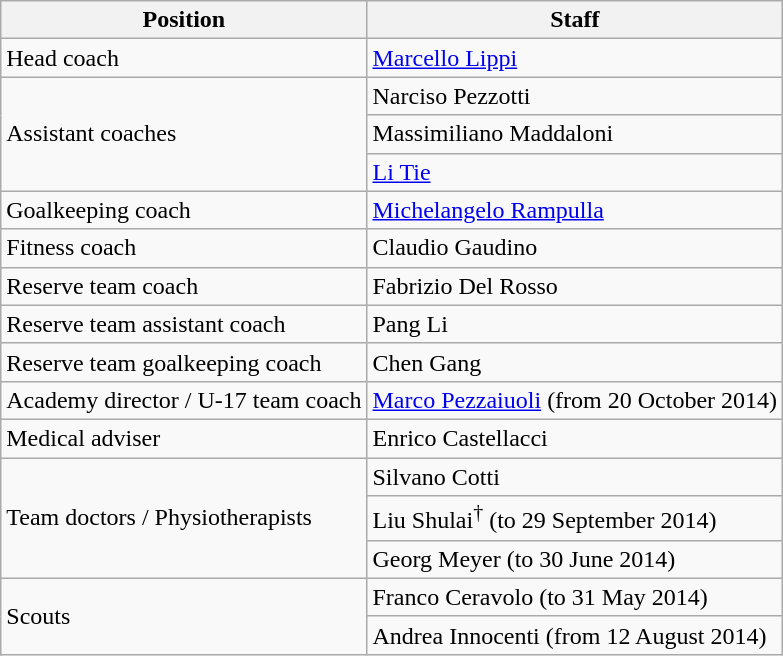<table class="wikitable">
<tr>
<th>Position</th>
<th>Staff</th>
</tr>
<tr>
<td>Head coach</td>
<td> <a href='#'>Marcello Lippi</a></td>
</tr>
<tr>
<td rowspan=3>Assistant coaches</td>
<td> Narciso Pezzotti</td>
</tr>
<tr>
<td> Massimiliano Maddaloni</td>
</tr>
<tr>
<td> <a href='#'>Li Tie</a></td>
</tr>
<tr>
<td>Goalkeeping coach</td>
<td> <a href='#'>Michelangelo Rampulla</a></td>
</tr>
<tr>
<td>Fitness coach</td>
<td> Claudio Gaudino</td>
</tr>
<tr>
<td>Reserve team coach</td>
<td> Fabrizio Del Rosso</td>
</tr>
<tr>
<td>Reserve team assistant coach</td>
<td> Pang Li</td>
</tr>
<tr>
<td>Reserve team goalkeeping coach</td>
<td> Chen Gang</td>
</tr>
<tr>
<td>Academy director / U-17 team coach</td>
<td> <a href='#'>Marco Pezzaiuoli</a> (from 20 October 2014)</td>
</tr>
<tr>
<td>Medical adviser</td>
<td> Enrico Castellacci</td>
</tr>
<tr>
<td rowspan=3>Team doctors / Physiotherapists</td>
<td> Silvano Cotti</td>
</tr>
<tr>
<td> Liu Shulai<sup>†</sup> (to 29 September 2014)</td>
</tr>
<tr>
<td> Georg Meyer (to 30 June 2014)</td>
</tr>
<tr>
<td rowspan=2>Scouts</td>
<td> Franco Ceravolo (to 31 May 2014)</td>
</tr>
<tr>
<td> Andrea Innocenti (from 12 August 2014)</td>
</tr>
</table>
